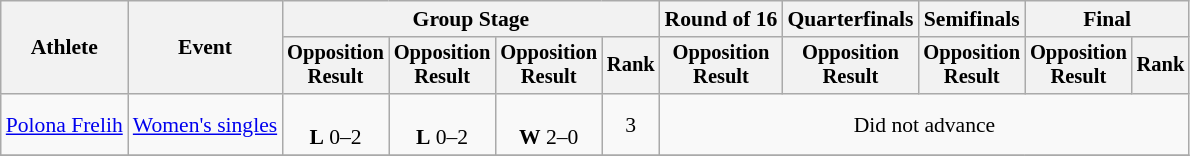<table class="wikitable" border="1" style="font-size:90%">
<tr>
<th rowspan="2">Athlete</th>
<th rowspan="2">Event</th>
<th colspan="4">Group Stage</th>
<th>Round of 16</th>
<th>Quarterfinals</th>
<th>Semifinals</th>
<th colspan=2>Final</th>
</tr>
<tr style="font-size:95%">
<th>Opposition<br>Result</th>
<th>Opposition<br>Result</th>
<th>Opposition<br>Result</th>
<th>Rank</th>
<th>Opposition<br>Result</th>
<th>Opposition<br>Result</th>
<th>Opposition<br>Result</th>
<th>Opposition<br>Result</th>
<th>Rank</th>
</tr>
<tr>
<td><a href='#'>Polona Frelih</a></td>
<td align=center><a href='#'>Women's singles</a></td>
<td align=center><br><strong>L</strong> 0–2</td>
<td align=center><br><strong>L</strong> 0–2</td>
<td align=center><br><strong>W</strong> 2–0</td>
<td align=center>3</td>
<td colspan=5 align=center>Did not advance</td>
</tr>
<tr>
</tr>
</table>
